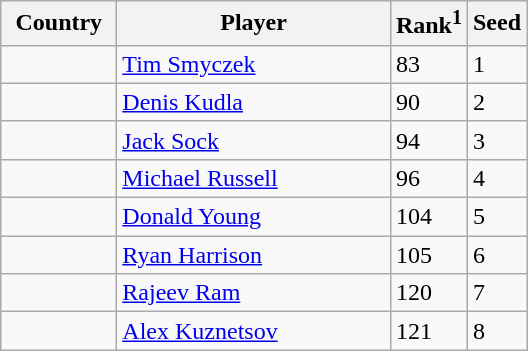<table class="sortable wikitable">
<tr>
<th width="70">Country</th>
<th width="175">Player</th>
<th>Rank<sup>1</sup></th>
<th>Seed</th>
</tr>
<tr>
<td></td>
<td><a href='#'>Tim Smyczek</a></td>
<td>83</td>
<td>1</td>
</tr>
<tr>
<td></td>
<td><a href='#'>Denis Kudla</a></td>
<td>90</td>
<td>2</td>
</tr>
<tr>
<td></td>
<td><a href='#'>Jack Sock</a></td>
<td>94</td>
<td>3</td>
</tr>
<tr>
<td></td>
<td><a href='#'>Michael Russell</a></td>
<td>96</td>
<td>4</td>
</tr>
<tr>
<td></td>
<td><a href='#'>Donald Young</a></td>
<td>104</td>
<td>5</td>
</tr>
<tr>
<td></td>
<td><a href='#'>Ryan Harrison</a></td>
<td>105</td>
<td>6</td>
</tr>
<tr>
<td></td>
<td><a href='#'>Rajeev Ram</a></td>
<td>120</td>
<td>7</td>
</tr>
<tr>
<td></td>
<td><a href='#'>Alex Kuznetsov</a></td>
<td>121</td>
<td>8</td>
</tr>
</table>
